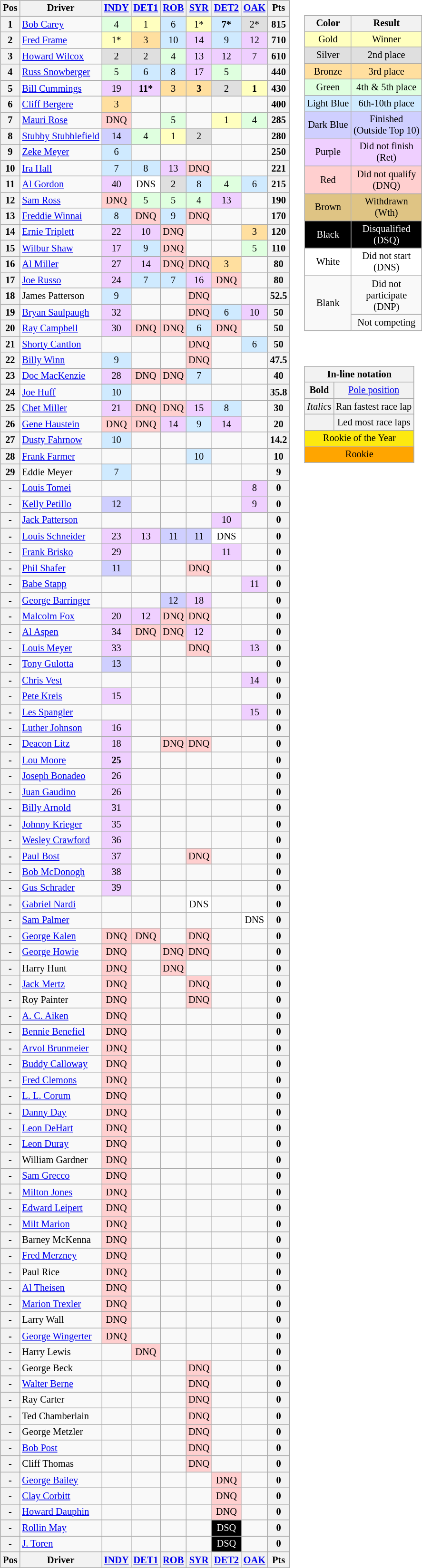<table>
<tr>
<td><br><table class="wikitable" style="font-size: 85%">
<tr valign="top">
<th valign="middle">Pos</th>
<th valign="middle">Driver</th>
<th><a href='#'>INDY</a><br></th>
<th><a href='#'>DET1</a><br></th>
<th><a href='#'>ROB</a><br></th>
<th><a href='#'>SYR</a><br></th>
<th><a href='#'>DET2</a><br></th>
<th><a href='#'>OAK</a><br></th>
<th valign="middle">Pts</th>
</tr>
<tr>
<th>1</th>
<td> <a href='#'>Bob Carey</a> </td>
<td style="background:#DFFFDF;" align=center>4</td>
<td style="background:#FFFFBF;" align=center>1</td>
<td style="background:#CFEAFF;" align=center>6</td>
<td style="background:#FFFFBF;" align=center>1*</td>
<td style="background:#CFEAFF;" align=center><strong>7*</strong></td>
<td style="background:#DFDFDF;" align=center>2*</td>
<th>815</th>
</tr>
<tr>
<th>2</th>
<td> <a href='#'>Fred Frame</a></td>
<td style="background:#FFFFBF;" align=center>1*</td>
<td style="background:#FFDF9F;" align=center>3</td>
<td style="background:#CFEAFF;" align=center>10</td>
<td style="background:#EFCFFF;" align=center>14</td>
<td style="background:#CFEAFF;" align=center>9</td>
<td style="background:#EFCFFF;" align=center>12</td>
<th>710</th>
</tr>
<tr>
<th>3</th>
<td> <a href='#'>Howard Wilcox</a> </td>
<td style="background:#DFDFDF;" align=center>2</td>
<td style="background:#DFDFDF;" align=center>2</td>
<td style="background:#DFFFDF;" align=center>4</td>
<td style="background:#EFCFFF;" align=center>13</td>
<td style="background:#EFCFFF;" align=center>12</td>
<td style="background:#EFCFFF;" align=center>7</td>
<th>610</th>
</tr>
<tr>
<th>4</th>
<td> <a href='#'>Russ Snowberger</a></td>
<td style="background:#DFFFDF;" align=center>5</td>
<td style="background:#CFEAFF;" align=center>6</td>
<td style="background:#CFEAFF;" align=center>8</td>
<td style="background:#EFCFFF;" align=center>17</td>
<td style="background:#DFFFDF;" align=center>5</td>
<td></td>
<th>440</th>
</tr>
<tr>
<th>5</th>
<td> <a href='#'>Bill Cummings</a></td>
<td style="background:#EFCFFF;" align=center>19</td>
<td style="background:#EFCFFF;" align=center><strong>11*</strong></td>
<td style="background:#FFDF9F;" align=center>3</td>
<td style="background:#FFDF9F;" align=center><strong>3</strong></td>
<td style="background:#DFDFDF;" align=center>2</td>
<td style="background:#FFFFBF;" align=center><strong>1</strong></td>
<th>430</th>
</tr>
<tr>
<th>6</th>
<td> <a href='#'>Cliff Bergere</a></td>
<td style="background:#FFDF9F;" align=center>3</td>
<td></td>
<td></td>
<td></td>
<td></td>
<td></td>
<th>400</th>
</tr>
<tr>
<th>7</th>
<td> <a href='#'>Mauri Rose</a> </td>
<td style="background:#FFCFCF;" align=center>DNQ</td>
<td></td>
<td style="background:#DFFFDF;" align=center>5</td>
<td></td>
<td style="background:#FFFFBF;" align=center>1</td>
<td style="background:#DFFFDF;" align=center>4</td>
<th>285</th>
</tr>
<tr>
<th>8</th>
<td> <a href='#'>Stubby Stubblefield</a></td>
<td style="background:#CFCFFF;" align=center>14</td>
<td style="background:#DFFFDF;" align=center>4</td>
<td style="background:#FFFFBF;" align=center>1</td>
<td style="background:#DFDFDF;" align=center>2</td>
<td></td>
<td></td>
<th>280</th>
</tr>
<tr>
<th>9</th>
<td> <a href='#'>Zeke Meyer</a></td>
<td style="background:#CFEAFF;" align=center>6</td>
<td></td>
<td></td>
<td></td>
<td></td>
<td></td>
<th>250</th>
</tr>
<tr>
<th>10</th>
<td> <a href='#'>Ira Hall</a></td>
<td style="background:#CFEAFF;" align=center>7</td>
<td style="background:#CFEAFF;" align=center>8</td>
<td style="background:#EFCFFF;" align=center>13</td>
<td style="background:#FFCFCF;" align=center>DNQ</td>
<td></td>
<td></td>
<th>221</th>
</tr>
<tr>
<th>11</th>
<td> <a href='#'>Al Gordon</a> </td>
<td style="background:#EFCFFF;" align=center>40</td>
<td style="background:#FFFFFF;" align=center>DNS</td>
<td style="background:#DFDFDF;" align=center>2</td>
<td style="background:#CFEAFF;" align=center>8</td>
<td style="background:#DFFFDF;" align=center>4</td>
<td style="background:#CFEAFF;" align=center>6</td>
<th>215</th>
</tr>
<tr>
<th>12</th>
<td> <a href='#'>Sam Ross</a></td>
<td style="background:#FFCFCF;" align=center>DNQ</td>
<td style="background:#DFFFDF;" align=center>5</td>
<td style="background:#DFFFDF;" align=center>5</td>
<td style="background:#DFFFDF;" align=center>4</td>
<td style="background:#EFCFFF;" align=center>13</td>
<td></td>
<th>190</th>
</tr>
<tr>
<th>13</th>
<td> <a href='#'>Freddie Winnai</a></td>
<td style="background:#CFEAFF;" align=center>8</td>
<td style="background:#FFCFCF;" align=center>DNQ</td>
<td style="background:#CFEAFF;" align=center>9</td>
<td style="background:#FFCFCF;" align=center>DNQ</td>
<td></td>
<td></td>
<th>170</th>
</tr>
<tr>
<th>14</th>
<td> <a href='#'>Ernie Triplett</a></td>
<td style="background:#EFCFFF;" align=center>22</td>
<td style="background:#EFCFFF;" align=center>10</td>
<td style="background:#FFCFCF;" align=center>DNQ</td>
<td></td>
<td></td>
<td style="background:#FFDF9F;" align=center>3</td>
<th>120</th>
</tr>
<tr>
<th>15</th>
<td> <a href='#'>Wilbur Shaw</a></td>
<td style="background:#EFCFFF;" align=center>17</td>
<td style="background:#CFEAFF;" align=center>9</td>
<td style="background:#FFCFCF;" align=center>DNQ</td>
<td></td>
<td></td>
<td style="background:#DFFFDF;" align=center>5</td>
<th>110</th>
</tr>
<tr>
<th>16</th>
<td> <a href='#'>Al Miller</a> </td>
<td style="background:#EFCFFF;" align=center>27</td>
<td style="background:#EFCFFF;" align=center>14</td>
<td style="background:#FFCFCF;" align=center>DNQ</td>
<td style="background:#FFCFCF;" align=center>DNQ</td>
<td style="background:#FFDF9F;" align=center>3</td>
<td></td>
<th>80</th>
</tr>
<tr>
<th>17</th>
<td> <a href='#'>Joe Russo</a></td>
<td style="background:#EFCFFF;" align=center>24</td>
<td style="background:#CFEAFF;" align=center>7</td>
<td style="background:#CFEAFF;" align=center>7</td>
<td style="background:#EFCFFF;" align=center>16</td>
<td style="background:#FFCFCF;" align=center>DNQ</td>
<td></td>
<th>80</th>
</tr>
<tr>
<th>18</th>
<td> James Patterson</td>
<td style="background:#CFEAFF;" align=center>9</td>
<td></td>
<td></td>
<td style="background:#FFCFCF;" align=center>DNQ</td>
<td></td>
<td></td>
<th>52.5</th>
</tr>
<tr>
<th>19</th>
<td> <a href='#'>Bryan Saulpaugh</a></td>
<td style="background:#EFCFFF;" align=center>32</td>
<td></td>
<td></td>
<td style="background:#FFCFCF;" align=center>DNQ</td>
<td style="background:#CFEAFF;" align=center>6</td>
<td style="background:#EFCFFF;" align=center>10</td>
<th>50</th>
</tr>
<tr>
<th>20</th>
<td> <a href='#'>Ray Campbell</a> </td>
<td style="background:#EFCFFF;" align=center>30</td>
<td style="background:#FFCFCF;" align=center>DNQ</td>
<td style="background:#FFCFCF;" align=center>DNQ</td>
<td style="background:#CFEAFF;" align=center>6</td>
<td style="background:#FFCFCF;" align=center>DNQ</td>
<td></td>
<th>50</th>
</tr>
<tr>
<th>21</th>
<td> <a href='#'>Shorty Cantlon</a></td>
<td></td>
<td></td>
<td></td>
<td style="background:#FFCFCF;" align=center>DNQ</td>
<td></td>
<td style="background:#CFEAFF;" align=center>6</td>
<th>50</th>
</tr>
<tr>
<th>22</th>
<td> <a href='#'>Billy Winn</a></td>
<td style="background:#CFEAFF;" align=center>9</td>
<td></td>
<td></td>
<td style="background:#FFCFCF;" align=center>DNQ</td>
<td></td>
<td></td>
<th>47.5</th>
</tr>
<tr>
<th>23</th>
<td> <a href='#'>Doc MacKenzie</a></td>
<td style="background:#EFCFFF;" align=center>28</td>
<td style="background:#FFCFCF;" align=center>DNQ</td>
<td style="background:#FFCFCF;" align=center>DNQ</td>
<td style="background:#CFEAFF;" align=center>7</td>
<td></td>
<td></td>
<th>40</th>
</tr>
<tr>
<th>24</th>
<td> <a href='#'>Joe Huff</a></td>
<td style="background:#CFEAFF;" align=center>10</td>
<td></td>
<td></td>
<td></td>
<td></td>
<td></td>
<th>35.8</th>
</tr>
<tr>
<th>25</th>
<td> <a href='#'>Chet Miller</a></td>
<td style="background:#EFCFFF;" align=center>21</td>
<td style="background:#FFCFCF;" align=center>DNQ</td>
<td style="background:#FFCFCF;" align=center>DNQ</td>
<td style="background:#EFCFFF;" align=center>15</td>
<td style="background:#CFEAFF;" align=center>8</td>
<td></td>
<th>30</th>
</tr>
<tr>
<th>26</th>
<td> <a href='#'>Gene Haustein</a></td>
<td style="background:#FFCFCF;" align=center>DNQ</td>
<td style="background:#FFCFCF;" align=center>DNQ</td>
<td style="background:#EFCFFF;" align=center>14</td>
<td style="background:#CFEAFF;" align=center>9</td>
<td style="background:#EFCFFF;" align=center>14</td>
<td></td>
<th>20</th>
</tr>
<tr>
<th>27</th>
<td> <a href='#'>Dusty Fahrnow</a> </td>
<td style="background:#CFEAFF;" align=center>10</td>
<td></td>
<td></td>
<td></td>
<td></td>
<td></td>
<th>14.2</th>
</tr>
<tr>
<th>28</th>
<td> <a href='#'>Frank Farmer</a></td>
<td></td>
<td></td>
<td></td>
<td style="background:#CFEAFF;" align=center>10</td>
<td></td>
<td></td>
<th>10</th>
</tr>
<tr>
<th>29</th>
<td> Eddie Meyer </td>
<td style="background:#CFEAFF;" align=center>7</td>
<td></td>
<td></td>
<td></td>
<td></td>
<td></td>
<th>9</th>
</tr>
<tr>
<th>-</th>
<td> <a href='#'>Louis Tomei</a> </td>
<td></td>
<td></td>
<td></td>
<td></td>
<td></td>
<td style="background:#EFCFFF;" align=center>8</td>
<th>0</th>
</tr>
<tr>
<th>-</th>
<td> <a href='#'>Kelly Petillo</a> </td>
<td style="background:#CFCFFF;" align=center>12</td>
<td></td>
<td></td>
<td></td>
<td></td>
<td style="background:#EFCFFF;" align=center>9</td>
<th>0</th>
</tr>
<tr>
<th>-</th>
<td> <a href='#'>Jack Patterson</a> </td>
<td></td>
<td></td>
<td></td>
<td></td>
<td style="background:#EFCFFF;" align=center>10</td>
<td></td>
<th>0</th>
</tr>
<tr>
<th>-</th>
<td> <a href='#'>Louis Schneider</a></td>
<td style="background:#EFCFFF;" align=center>23</td>
<td style="background:#EFCFFF;" align=center>13</td>
<td style="background:#CFCFFF;" align=center>11</td>
<td style="background:#CFCFFF;" align=center>11</td>
<td style="background:#FFFFFF;" align=center>DNS</td>
<td></td>
<th>0</th>
</tr>
<tr>
<th>-</th>
<td> <a href='#'>Frank Brisko</a></td>
<td style="background:#EFCFFF;" align=center>29</td>
<td></td>
<td></td>
<td></td>
<td style="background:#EFCFFF;" align=center>11</td>
<td></td>
<th>0</th>
</tr>
<tr>
<th>-</th>
<td> <a href='#'>Phil Shafer</a></td>
<td style="background:#CFCFFF;" align=center>11</td>
<td></td>
<td></td>
<td style="background:#FFCFCF;" align=center>DNQ</td>
<td></td>
<td></td>
<th>0</th>
</tr>
<tr>
<th>-</th>
<td> <a href='#'>Babe Stapp</a></td>
<td></td>
<td></td>
<td></td>
<td></td>
<td></td>
<td style="background:#EFCFFF;" align=center>11</td>
<th>0</th>
</tr>
<tr>
<th>-</th>
<td> <a href='#'>George Barringer</a> </td>
<td></td>
<td></td>
<td style="background:#CFCFFF;" align=center>12</td>
<td style="background:#EFCFFF;" align=center>18</td>
<td></td>
<td></td>
<th>0</th>
</tr>
<tr>
<th>-</th>
<td> <a href='#'>Malcolm Fox</a></td>
<td style="background:#EFCFFF;" align=center>20</td>
<td style="background:#EFCFFF;" align=center>12</td>
<td style="background:#FFCFCF;" align=center>DNQ</td>
<td style="background:#FFCFCF;" align=center>DNQ</td>
<td></td>
<td></td>
<th>0</th>
</tr>
<tr>
<th>-</th>
<td> <a href='#'>Al Aspen</a></td>
<td style="background:#EFCFFF;" align=center>34</td>
<td style="background:#FFCFCF;" align=center>DNQ</td>
<td style="background:#FFCFCF;" align=center>DNQ</td>
<td style="background:#EFCFFF;" align=center>12</td>
<td></td>
<td></td>
<th>0</th>
</tr>
<tr>
<th>-</th>
<td> <a href='#'>Louis Meyer</a></td>
<td style="background:#EFCFFF;" align=center>33</td>
<td></td>
<td></td>
<td style="background:#FFCFCF;" align=center>DNQ</td>
<td></td>
<td style="background:#EFCFFF;" align=center>13</td>
<th>0</th>
</tr>
<tr>
<th>-</th>
<td> <a href='#'>Tony Gulotta</a></td>
<td style="background:#CFCFFF;" align=center>13</td>
<td></td>
<td></td>
<td></td>
<td></td>
<td></td>
<th>0</th>
</tr>
<tr>
<th>-</th>
<td> <a href='#'>Chris Vest</a> </td>
<td></td>
<td></td>
<td></td>
<td></td>
<td></td>
<td style="background:#EFCFFF;" align=center>14</td>
<th>0</th>
</tr>
<tr>
<th>-</th>
<td> <a href='#'>Pete Kreis</a></td>
<td style="background:#EFCFFF;" align=center>15</td>
<td></td>
<td></td>
<td></td>
<td></td>
<td></td>
<th>0</th>
</tr>
<tr>
<th>-</th>
<td> <a href='#'>Les Spangler</a> </td>
<td></td>
<td></td>
<td></td>
<td></td>
<td></td>
<td style="background:#EFCFFF;" align=center>15</td>
<th>0</th>
</tr>
<tr>
<th>-</th>
<td> <a href='#'>Luther Johnson</a></td>
<td style="background:#EFCFFF;" align=center>16</td>
<td></td>
<td></td>
<td></td>
<td></td>
<td></td>
<th>0</th>
</tr>
<tr>
<th>-</th>
<td> <a href='#'>Deacon Litz</a></td>
<td style="background:#EFCFFF;" align=center>18</td>
<td></td>
<td style="background:#FFCFCF;" align=center>DNQ</td>
<td style="background:#FFCFCF;" align=center>DNQ</td>
<td></td>
<td></td>
<th>0</th>
</tr>
<tr>
<th>-</th>
<td> <a href='#'>Lou Moore</a></td>
<td style="background:#EFCFFF;" align=center><strong>25</strong></td>
<td></td>
<td></td>
<td></td>
<td></td>
<td></td>
<th>0</th>
</tr>
<tr>
<th>-</th>
<td> <a href='#'>Joseph Bonadeo</a></td>
<td style="background:#EFCFFF;" align=center>26</td>
<td></td>
<td></td>
<td></td>
<td></td>
<td></td>
<th>0</th>
</tr>
<tr>
<th>-</th>
<td> <a href='#'>Juan Gaudino</a> </td>
<td style="background:#EFCFFF;" align=center>26</td>
<td></td>
<td></td>
<td></td>
<td></td>
<td></td>
<th>0</th>
</tr>
<tr>
<th>-</th>
<td> <a href='#'>Billy Arnold</a></td>
<td style="background:#EFCFFF;" align=center>31</td>
<td></td>
<td></td>
<td></td>
<td></td>
<td></td>
<th>0</th>
</tr>
<tr>
<th>-</th>
<td> <a href='#'>Johnny Krieger</a></td>
<td style="background:#EFCFFF;" align=center>35</td>
<td></td>
<td></td>
<td></td>
<td></td>
<td></td>
<th>0</th>
</tr>
<tr>
<th>-</th>
<td> <a href='#'>Wesley Crawford</a></td>
<td style="background:#EFCFFF;" align=center>36</td>
<td></td>
<td></td>
<td></td>
<td></td>
<td></td>
<th>0</th>
</tr>
<tr>
<th>-</th>
<td> <a href='#'>Paul Bost</a></td>
<td style="background:#EFCFFF;" align=center>37</td>
<td></td>
<td></td>
<td style="background:#FFCFCF;" align=center>DNQ</td>
<td></td>
<td></td>
<th>0</th>
</tr>
<tr>
<th>-</th>
<td> <a href='#'>Bob McDonogh</a></td>
<td style="background:#EFCFFF;" align=center>38</td>
<td></td>
<td></td>
<td></td>
<td></td>
<td></td>
<th>0</th>
</tr>
<tr>
<th>-</th>
<td> <a href='#'>Gus Schrader</a> </td>
<td style="background:#EFCFFF;" align=center>39</td>
<td></td>
<td></td>
<td></td>
<td></td>
<td></td>
<th>0</th>
</tr>
<tr>
<th>-</th>
<td> <a href='#'>Gabriel Nardi</a></td>
<td></td>
<td></td>
<td></td>
<td style="background:#FFFFFF;" align=center>DNS</td>
<td></td>
<td></td>
<th>0</th>
</tr>
<tr>
<th>-</th>
<td> <a href='#'>Sam Palmer</a></td>
<td></td>
<td></td>
<td></td>
<td></td>
<td></td>
<td style="background:#FFFFFF;" align=center>DNS</td>
<th>0</th>
</tr>
<tr>
<th>-</th>
<td> <a href='#'>George Kalen</a></td>
<td style="background:#FFCFCF;" align=center>DNQ</td>
<td style="background:#FFCFCF;" align=center>DNQ</td>
<td></td>
<td style="background:#FFCFCF;" align=center>DNQ</td>
<td></td>
<td></td>
<th>0</th>
</tr>
<tr>
<th>-</th>
<td> <a href='#'>George Howie</a></td>
<td style="background:#FFCFCF;" align=center>DNQ</td>
<td></td>
<td style="background:#FFCFCF;" align=center>DNQ</td>
<td style="background:#FFCFCF;" align=center>DNQ</td>
<td></td>
<td></td>
<th>0</th>
</tr>
<tr>
<th>-</th>
<td> Harry Hunt</td>
<td style="background:#FFCFCF;" align=center>DNQ</td>
<td></td>
<td style="background:#FFCFCF;" align=center>DNQ</td>
<td></td>
<td></td>
<td></td>
<th>0</th>
</tr>
<tr>
<th>-</th>
<td> <a href='#'>Jack Mertz</a></td>
<td style="background:#FFCFCF;" align=center>DNQ</td>
<td></td>
<td></td>
<td style="background:#FFCFCF;" align=center>DNQ</td>
<td></td>
<td></td>
<th>0</th>
</tr>
<tr>
<th>-</th>
<td> Roy Painter</td>
<td style="background:#FFCFCF;" align=center>DNQ</td>
<td></td>
<td></td>
<td style="background:#FFCFCF;" align=center>DNQ</td>
<td></td>
<td></td>
<th>0</th>
</tr>
<tr>
<th>-</th>
<td> <a href='#'>A. C. Aiken</a></td>
<td style="background:#FFCFCF;" align=center>DNQ</td>
<td></td>
<td></td>
<td></td>
<td></td>
<td></td>
<th>0</th>
</tr>
<tr>
<th>-</th>
<td> <a href='#'>Bennie Benefiel</a></td>
<td style="background:#FFCFCF;" align=center>DNQ</td>
<td></td>
<td></td>
<td></td>
<td></td>
<td></td>
<th>0</th>
</tr>
<tr>
<th>-</th>
<td> <a href='#'>Arvol Brunmeier</a></td>
<td style="background:#FFCFCF;" align=center>DNQ</td>
<td></td>
<td></td>
<td></td>
<td></td>
<td></td>
<th>0</th>
</tr>
<tr>
<th>-</th>
<td> <a href='#'>Buddy Calloway</a></td>
<td style="background:#FFCFCF;" align=center>DNQ</td>
<td></td>
<td></td>
<td></td>
<td></td>
<td></td>
<th>0</th>
</tr>
<tr>
<th>-</th>
<td> <a href='#'>Fred Clemons</a></td>
<td style="background:#FFCFCF;" align=center>DNQ</td>
<td></td>
<td></td>
<td></td>
<td></td>
<td></td>
<th>0</th>
</tr>
<tr>
<th>-</th>
<td> <a href='#'>L. L. Corum</a></td>
<td style="background:#FFCFCF;" align=center>DNQ</td>
<td></td>
<td></td>
<td></td>
<td></td>
<td></td>
<th>0</th>
</tr>
<tr>
<th>-</th>
<td> <a href='#'>Danny Day</a></td>
<td style="background:#FFCFCF;" align=center>DNQ</td>
<td></td>
<td></td>
<td></td>
<td></td>
<td></td>
<th>0</th>
</tr>
<tr>
<th>-</th>
<td> <a href='#'>Leon DeHart</a></td>
<td style="background:#FFCFCF;" align=center>DNQ</td>
<td></td>
<td></td>
<td></td>
<td></td>
<td></td>
<th>0</th>
</tr>
<tr>
<th>-</th>
<td> <a href='#'>Leon Duray</a></td>
<td style="background:#FFCFCF;" align=center>DNQ</td>
<td></td>
<td></td>
<td></td>
<td></td>
<td></td>
<th>0</th>
</tr>
<tr>
<th>-</th>
<td> William Gardner</td>
<td style="background:#FFCFCF;" align=center>DNQ</td>
<td></td>
<td></td>
<td></td>
<td></td>
<td></td>
<th>0</th>
</tr>
<tr>
<th>-</th>
<td> <a href='#'>Sam Grecco</a></td>
<td style="background:#FFCFCF;" align=center>DNQ</td>
<td></td>
<td></td>
<td></td>
<td></td>
<td></td>
<th>0</th>
</tr>
<tr>
<th>-</th>
<td> <a href='#'>Milton Jones</a></td>
<td style="background:#FFCFCF;" align=center>DNQ</td>
<td></td>
<td></td>
<td></td>
<td></td>
<td></td>
<th>0</th>
</tr>
<tr>
<th>-</th>
<td> <a href='#'>Edward Leipert</a></td>
<td style="background:#FFCFCF;" align=center>DNQ</td>
<td></td>
<td></td>
<td></td>
<td></td>
<td></td>
<th>0</th>
</tr>
<tr>
<th>-</th>
<td> <a href='#'>Milt Marion</a></td>
<td style="background:#FFCFCF;" align=center>DNQ</td>
<td></td>
<td></td>
<td></td>
<td></td>
<td></td>
<th>0</th>
</tr>
<tr>
<th>-</th>
<td> Barney McKenna</td>
<td style="background:#FFCFCF;" align=center>DNQ</td>
<td></td>
<td></td>
<td></td>
<td></td>
<td></td>
<th>0</th>
</tr>
<tr>
<th>-</th>
<td> <a href='#'>Fred Merzney</a></td>
<td style="background:#FFCFCF;" align=center>DNQ</td>
<td></td>
<td></td>
<td></td>
<td></td>
<td></td>
<th>0</th>
</tr>
<tr>
<th>-</th>
<td> Paul Rice</td>
<td style="background:#FFCFCF;" align=center>DNQ</td>
<td></td>
<td></td>
<td></td>
<td></td>
<td></td>
<th>0</th>
</tr>
<tr>
<th>-</th>
<td> <a href='#'>Al Theisen</a></td>
<td style="background:#FFCFCF;" align=center>DNQ</td>
<td></td>
<td></td>
<td></td>
<td></td>
<td></td>
<th>0</th>
</tr>
<tr>
<th>-</th>
<td> <a href='#'>Marion Trexler</a></td>
<td style="background:#FFCFCF;" align=center>DNQ</td>
<td></td>
<td></td>
<td></td>
<td></td>
<td></td>
<th>0</th>
</tr>
<tr>
<th>-</th>
<td> Larry Wall</td>
<td style="background:#FFCFCF;" align=center>DNQ</td>
<td></td>
<td></td>
<td></td>
<td></td>
<td></td>
<th>0</th>
</tr>
<tr>
<th>-</th>
<td> <a href='#'>George Wingerter</a></td>
<td style="background:#FFCFCF;" align=center>DNQ</td>
<td></td>
<td></td>
<td></td>
<td></td>
<td></td>
<th>0</th>
</tr>
<tr>
<th>-</th>
<td> Harry Lewis</td>
<td></td>
<td style="background:#FFCFCF;" align=center>DNQ</td>
<td></td>
<td></td>
<td></td>
<td></td>
<th>0</th>
</tr>
<tr>
<th>-</th>
<td> George Beck</td>
<td></td>
<td></td>
<td></td>
<td style="background:#FFCFCF;" align=center>DNQ</td>
<td></td>
<td></td>
<th>0</th>
</tr>
<tr>
<th>-</th>
<td> <a href='#'>Walter Berne</a></td>
<td></td>
<td></td>
<td></td>
<td style="background:#FFCFCF;" align=center>DNQ</td>
<td></td>
<td></td>
<th>0</th>
</tr>
<tr>
<th>-</th>
<td> Ray Carter</td>
<td></td>
<td></td>
<td></td>
<td style="background:#FFCFCF;" align=center>DNQ</td>
<td></td>
<td></td>
<th>0</th>
</tr>
<tr>
<th>-</th>
<td> Ted Chamberlain</td>
<td></td>
<td></td>
<td></td>
<td style="background:#FFCFCF;" align=center>DNQ</td>
<td></td>
<td></td>
<th>0</th>
</tr>
<tr>
<th>-</th>
<td> George Metzler</td>
<td></td>
<td></td>
<td></td>
<td style="background:#FFCFCF;" align=center>DNQ</td>
<td></td>
<td></td>
<th>0</th>
</tr>
<tr>
<th>-</th>
<td> <a href='#'>Bob Post</a></td>
<td></td>
<td></td>
<td></td>
<td style="background:#FFCFCF;" align=center>DNQ</td>
<td></td>
<td></td>
<th>0</th>
</tr>
<tr>
<th>-</th>
<td> Cliff Thomas</td>
<td></td>
<td></td>
<td></td>
<td style="background:#FFCFCF;" align=center>DNQ</td>
<td></td>
<td></td>
<th>0</th>
</tr>
<tr>
<th>-</th>
<td> <a href='#'>George Bailey</a></td>
<td></td>
<td></td>
<td></td>
<td></td>
<td style="background:#FFCFCF;" align=center>DNQ</td>
<td></td>
<th>0</th>
</tr>
<tr>
<th>-</th>
<td> <a href='#'>Clay Corbitt</a></td>
<td></td>
<td></td>
<td></td>
<td></td>
<td style="background:#FFCFCF;" align=center>DNQ</td>
<td></td>
<th>0</th>
</tr>
<tr>
<th>-</th>
<td> <a href='#'>Howard Dauphin</a></td>
<td></td>
<td></td>
<td></td>
<td></td>
<td style="background:#FFCFCF;" align=center>DNQ</td>
<td></td>
<th>0</th>
</tr>
<tr>
<th>-</th>
<td> <a href='#'>Rollin May</a></td>
<td></td>
<td></td>
<td></td>
<td></td>
<td style="background:#000000; color:white;" align=center>DSQ</td>
<td></td>
<th>0</th>
</tr>
<tr>
<th>-</th>
<td> <a href='#'>J. Toren</a></td>
<td></td>
<td></td>
<td></td>
<td></td>
<td style="background:#000000; color:white;" align=center>DSQ</td>
<td></td>
<th>0</th>
</tr>
<tr>
</tr>
<tr valign="top">
<th valign="middle">Pos</th>
<th valign="middle">Driver</th>
<th><a href='#'>INDY</a><br></th>
<th><a href='#'>DET1</a><br></th>
<th><a href='#'>ROB</a><br></th>
<th><a href='#'>SYR</a><br></th>
<th><a href='#'>DET2</a><br></th>
<th><a href='#'>OAK</a><br></th>
<th valign="middle">Pts</th>
</tr>
</table>
</td>
<td valign="top"><br><table>
<tr>
<td><br><table style="margin-right:0; font-size:85%; text-align:center;;" class="wikitable">
<tr>
<th>Color</th>
<th>Result</th>
</tr>
<tr style="background:#FFFFBF">
<td>Gold</td>
<td>Winner</td>
</tr>
<tr style="background:#DFDFDF">
<td>Silver</td>
<td>2nd place</td>
</tr>
<tr style="background:#FFDF9F">
<td>Bronze</td>
<td>3rd place</td>
</tr>
<tr style="background:#DFFFDF">
<td>Green</td>
<td>4th & 5th place</td>
</tr>
<tr style="background:#CFEAFF">
<td>Light Blue</td>
<td>6th-10th place</td>
</tr>
<tr style="background:#CFCFFF">
<td>Dark Blue</td>
<td>Finished<br>(Outside Top 10)</td>
</tr>
<tr style="background:#EFCFFF">
<td>Purple</td>
<td>Did not finish<br>(Ret)</td>
</tr>
<tr style="background:#FFCFCF">
<td>Red</td>
<td>Did not qualify<br>(DNQ)</td>
</tr>
<tr style="background:#DFC484">
<td>Brown</td>
<td>Withdrawn<br>(Wth)</td>
</tr>
<tr style="background:#000000; color:white">
<td>Black</td>
<td>Disqualified<br>(DSQ)</td>
</tr>
<tr style="background:#FFFFFF">
<td rowspan="1;">White</td>
<td>Did not start<br>(DNS)</td>
</tr>
<tr>
<td rowspan="2;">Blank</td>
<td>Did not<br>participate<br>(DNP)</td>
</tr>
<tr>
<td>Not competing</td>
</tr>
</table>
</td>
</tr>
<tr>
<td><br><table style="margin-right:0; font-size:85%; text-align:center;;" class="wikitable">
<tr>
<td style="background:#F2F2F2;" align=center colspan=2><strong>In-line notation</strong></td>
</tr>
<tr>
<td style="background:#F2F2F2;" align=center><strong>Bold</strong></td>
<td style="background:#F2F2F2;" align=center><a href='#'>Pole position</a></td>
</tr>
<tr>
<td style="background:#F2F2F2;" align=center><em>Italics</em></td>
<td style="background:#F2F2F2;" align=center>Ran fastest race lap</td>
</tr>
<tr>
<td style="background:#F2F2F2;" align=center></td>
<td style="background:#F2F2F2;" align=center>Led most race laps</td>
</tr>
<tr>
<td style="background:#FDE910;" align=center colspan=2>Rookie of the Year</td>
</tr>
<tr>
<td style="background:Orange;" align=center colspan=2>Rookie</td>
</tr>
</table>
</td>
</tr>
</table>
</td>
</tr>
</table>
